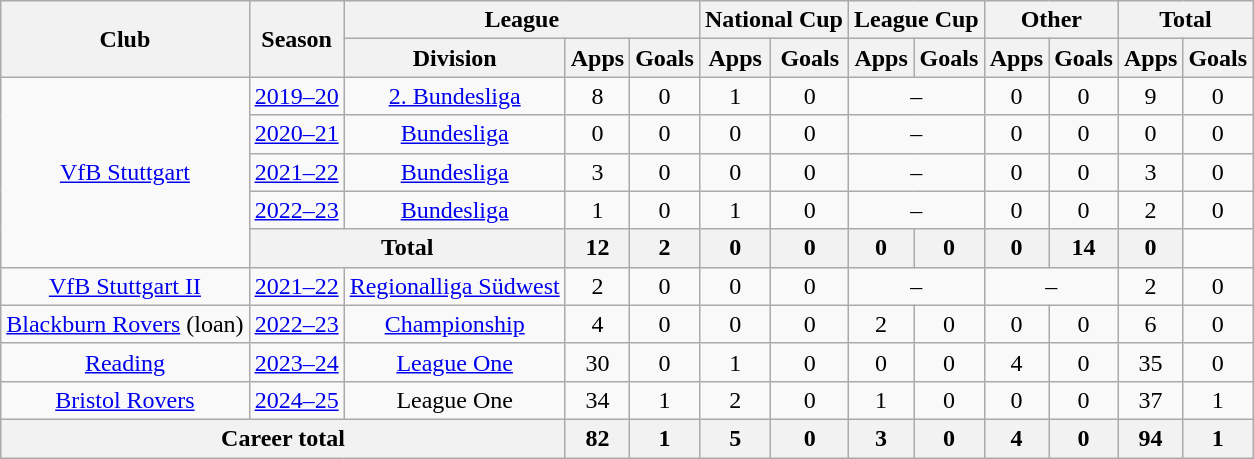<table class=wikitable style="text-align: center">
<tr>
<th rowspan="2">Club</th>
<th rowspan="2">Season</th>
<th colspan="3">League</th>
<th colspan="2">National Cup</th>
<th colspan="2">League Cup</th>
<th colspan="2">Other</th>
<th colspan="2">Total</th>
</tr>
<tr>
<th>Division</th>
<th>Apps</th>
<th>Goals</th>
<th>Apps</th>
<th>Goals</th>
<th>Apps</th>
<th>Goals</th>
<th>Apps</th>
<th>Goals</th>
<th>Apps</th>
<th>Goals</th>
</tr>
<tr>
<td rowspan="5"><a href='#'>VfB Stuttgart</a></td>
<td><a href='#'>2019–20</a></td>
<td><a href='#'>2. Bundesliga</a></td>
<td>8</td>
<td>0</td>
<td>1</td>
<td>0</td>
<td colspan="2">–</td>
<td>0</td>
<td>0</td>
<td>9</td>
<td>0</td>
</tr>
<tr>
<td><a href='#'>2020–21</a></td>
<td><a href='#'>Bundesliga</a></td>
<td>0</td>
<td>0</td>
<td>0</td>
<td>0</td>
<td colspan="2">–</td>
<td>0</td>
<td>0</td>
<td>0</td>
<td>0</td>
</tr>
<tr>
<td><a href='#'>2021–22</a></td>
<td><a href='#'>Bundesliga</a></td>
<td>3</td>
<td>0</td>
<td>0</td>
<td>0</td>
<td colspan="2">–</td>
<td>0</td>
<td>0</td>
<td>3</td>
<td>0</td>
</tr>
<tr>
<td><a href='#'>2022–23</a></td>
<td><a href='#'>Bundesliga</a></td>
<td>1</td>
<td>0</td>
<td>1</td>
<td>0</td>
<td colspan="2">–</td>
<td>0</td>
<td>0</td>
<td>2</td>
<td>0</td>
</tr>
<tr>
<th colspan="2">Total</th>
<th>12</th>
<th>2</th>
<th>0</th>
<th>0</th>
<th>0</th>
<th>0</th>
<th>0</th>
<th>14</th>
<th>0</th>
</tr>
<tr>
<td><a href='#'>VfB Stuttgart II</a></td>
<td><a href='#'>2021–22</a></td>
<td><a href='#'>Regionalliga Südwest</a></td>
<td>2</td>
<td>0</td>
<td>0</td>
<td>0</td>
<td colspan="2">–</td>
<td colspan="2">–</td>
<td>2</td>
<td>0</td>
</tr>
<tr>
<td><a href='#'>Blackburn Rovers</a> (loan)</td>
<td><a href='#'>2022–23</a></td>
<td><a href='#'>Championship</a></td>
<td>4</td>
<td>0</td>
<td>0</td>
<td>0</td>
<td>2</td>
<td>0</td>
<td>0</td>
<td>0</td>
<td>6</td>
<td>0</td>
</tr>
<tr>
<td><a href='#'>Reading</a></td>
<td><a href='#'>2023–24</a></td>
<td><a href='#'>League One</a></td>
<td>30</td>
<td>0</td>
<td>1</td>
<td>0</td>
<td>0</td>
<td>0</td>
<td>4</td>
<td>0</td>
<td>35</td>
<td>0</td>
</tr>
<tr>
<td><a href='#'>Bristol Rovers</a></td>
<td><a href='#'>2024–25</a></td>
<td>League One</td>
<td>34</td>
<td>1</td>
<td>2</td>
<td>0</td>
<td>1</td>
<td>0</td>
<td>0</td>
<td>0</td>
<td>37</td>
<td>1</td>
</tr>
<tr>
<th colspan="3">Career total</th>
<th>82</th>
<th>1</th>
<th>5</th>
<th>0</th>
<th>3</th>
<th>0</th>
<th>4</th>
<th>0</th>
<th>94</th>
<th>1</th>
</tr>
</table>
